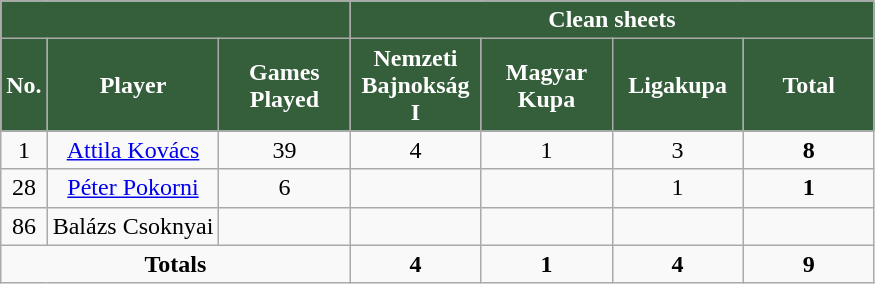<table class="wikitable sortable alternance" style="text-align:center">
<tr>
<th colspan="3" style="background:#355E3B"></th>
<th colspan="4" style="background:#355E3B;color:white">Clean sheets</th>
</tr>
<tr>
<th style="background-color:#355E3B;color:white">No.</th>
<th style="background-color:#355E3B;color:white">Player</th>
<th width=80 style="background-color:#355E3B;color:white">Games Played</th>
<th width=80 style="background-color:#355E3B;color:white">Nemzeti Bajnokság I</th>
<th width=80 style="background-color:#355E3B;color:white">Magyar Kupa</th>
<th width=80 style="background-color:#355E3B;color:white">Ligakupa</th>
<th width=80 style="background-color:#355E3B;color:white">Total</th>
</tr>
<tr>
<td>1</td>
<td> <a href='#'>Attila Kovács</a></td>
<td>39</td>
<td>4</td>
<td>1</td>
<td>3</td>
<td><strong>8</strong></td>
</tr>
<tr>
<td>28</td>
<td> <a href='#'>Péter Pokorni</a></td>
<td>6</td>
<td></td>
<td></td>
<td>1</td>
<td><strong>1</strong></td>
</tr>
<tr>
<td>86</td>
<td> Balázs Csoknyai</td>
<td></td>
<td></td>
<td></td>
<td></td>
<td></td>
</tr>
<tr class="sortbottom">
<td colspan="3"><strong>Totals</strong></td>
<td><strong>4</strong></td>
<td><strong>1</strong></td>
<td><strong>4</strong></td>
<td><strong>9</strong></td>
</tr>
</table>
